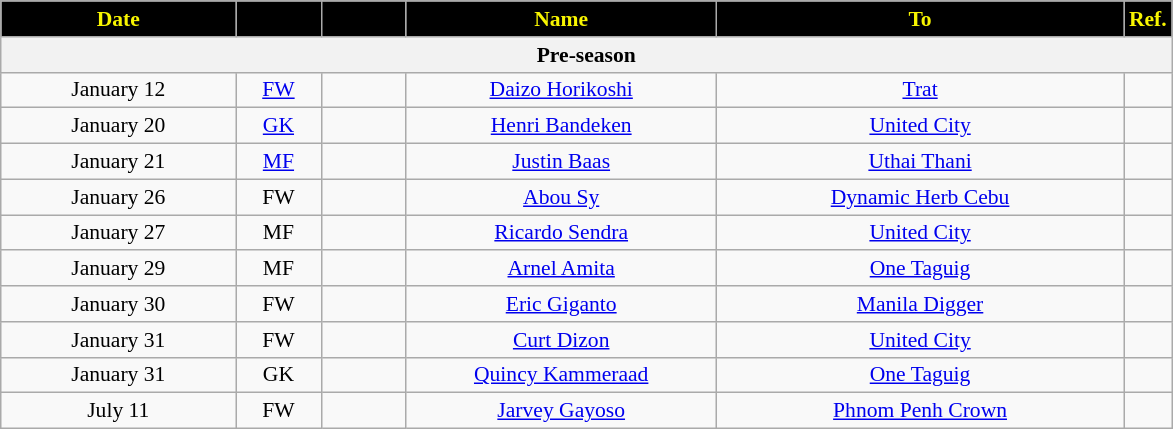<table class="wikitable" style="text-align:center; font-size:90%">
<tr>
<th style="background:#000000; color:#F8F500; width:150px;">Date</th>
<th style="background:#000000; color:#F8F500; width:50px;"></th>
<th style="background:#000000; color:#F8F500; width:50px;"></th>
<th style="background:#000000; color:#F8F500; width:200px;">Name</th>
<th style="background:#000000; color:#F8F500; width:265px;">To</th>
<th style="background:#000000; color:#F8F500; width:25px;">Ref.</th>
</tr>
<tr>
<th colspan=6>Pre-season</th>
</tr>
<tr>
<td>January 12</td>
<td><a href='#'>FW</a></td>
<td></td>
<td><a href='#'>Daizo Horikoshi</a></td>
<td> <a href='#'>Trat</a></td>
<td></td>
</tr>
<tr>
<td>January 20</td>
<td><a href='#'>GK</a></td>
<td></td>
<td><a href='#'>Henri Bandeken</a></td>
<td> <a href='#'>United City</a></td>
<td></td>
</tr>
<tr>
<td>January 21</td>
<td><a href='#'>MF</a></td>
<td></td>
<td><a href='#'>Justin Baas</a></td>
<td> <a href='#'>Uthai Thani</a></td>
<td></td>
</tr>
<tr>
<td>January 26</td>
<td>FW</td>
<td></td>
<td><a href='#'>Abou Sy</a></td>
<td> <a href='#'>Dynamic Herb Cebu</a></td>
<td></td>
</tr>
<tr>
<td>January 27</td>
<td>MF</td>
<td></td>
<td><a href='#'>Ricardo Sendra</a></td>
<td> <a href='#'>United City</a></td>
<td></td>
</tr>
<tr>
<td>January 29</td>
<td>MF</td>
<td></td>
<td><a href='#'>Arnel Amita</a></td>
<td> <a href='#'>One Taguig</a></td>
<td></td>
</tr>
<tr>
<td>January 30</td>
<td>FW</td>
<td></td>
<td><a href='#'>Eric Giganto</a></td>
<td> <a href='#'>Manila Digger</a></td>
<td></td>
</tr>
<tr>
<td>January 31</td>
<td>FW</td>
<td></td>
<td><a href='#'>Curt Dizon</a></td>
<td> <a href='#'>United City</a></td>
<td></td>
</tr>
<tr>
<td>January 31</td>
<td>GK</td>
<td></td>
<td><a href='#'>Quincy Kammeraad</a></td>
<td> <a href='#'>One Taguig</a></td>
<td></td>
</tr>
<tr>
<td>July 11</td>
<td>FW</td>
<td></td>
<td><a href='#'>Jarvey Gayoso</a></td>
<td> <a href='#'>Phnom Penh Crown</a></td>
<td></td>
</tr>
</table>
